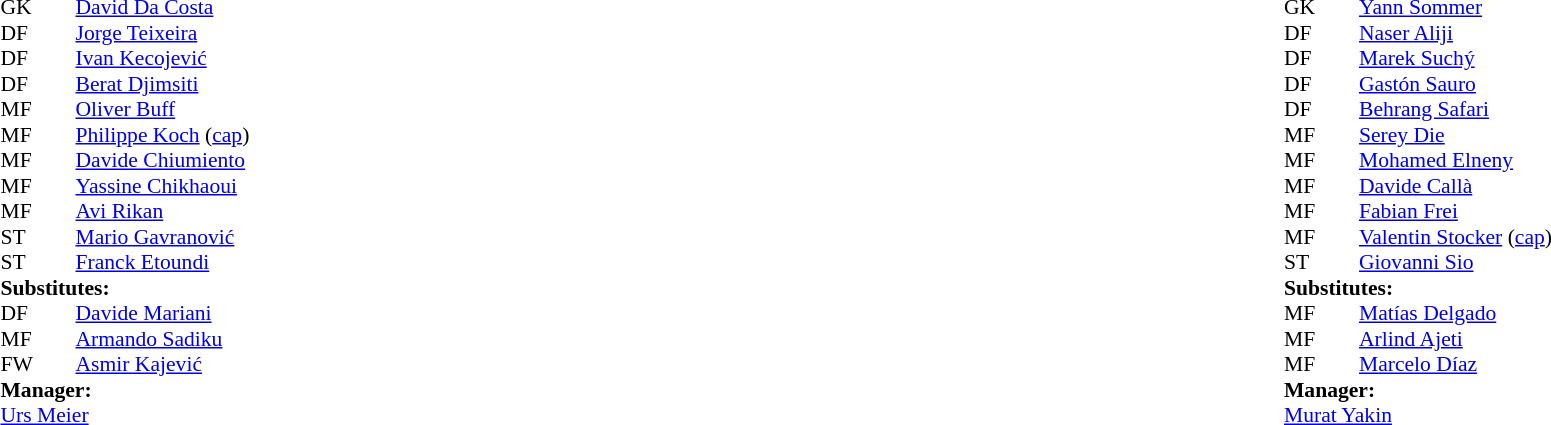<table width="100%">
<tr>
<td valign="top" width="40%"><br><table style="font-size: 90%" cellspacing="0" cellpadding="0">
<tr>
<th width="25"></th>
<th width="25"></th>
</tr>
<tr>
<td>GK</td>
<td></td>
<td> <a href='#'>David Da Costa</a></td>
<td></td>
<td></td>
</tr>
<tr>
<td>DF</td>
<td></td>
<td> <a href='#'>Jorge Teixeira</a></td>
<td></td>
<td></td>
</tr>
<tr>
<td>DF</td>
<td></td>
<td> <a href='#'>Ivan Kecojević</a></td>
<td></td>
<td></td>
</tr>
<tr>
<td>DF</td>
<td></td>
<td> <a href='#'>Berat Djimsiti</a></td>
<td></td>
<td></td>
</tr>
<tr>
<td>MF</td>
<td></td>
<td> <a href='#'>Oliver Buff</a></td>
<td></td>
<td></td>
</tr>
<tr>
<td>MF</td>
<td></td>
<td> <a href='#'>Philippe Koch</a> (<a href='#'>cap</a>)</td>
<td></td>
<td></td>
</tr>
<tr>
<td>MF</td>
<td></td>
<td> <a href='#'>Davide Chiumiento</a></td>
<td></td>
<td></td>
</tr>
<tr>
<td>MF</td>
<td></td>
<td> <a href='#'>Yassine Chikhaoui</a></td>
<td></td>
<td></td>
</tr>
<tr>
<td>MF</td>
<td></td>
<td> <a href='#'>Avi Rikan</a></td>
<td></td>
<td></td>
</tr>
<tr>
<td>ST</td>
<td></td>
<td> <a href='#'>Mario Gavranović</a></td>
<td></td>
<td></td>
</tr>
<tr>
<td>ST</td>
<td></td>
<td> <a href='#'>Franck Etoundi</a></td>
<td></td>
<td></td>
</tr>
<tr>
<td colspan=4><strong>Substitutes:</strong></td>
</tr>
<tr>
<td>DF</td>
<td></td>
<td> <a href='#'>Davide Mariani</a></td>
<td></td>
<td></td>
</tr>
<tr>
<td>MF</td>
<td></td>
<td> <a href='#'>Armando Sadiku</a></td>
<td></td>
<td></td>
</tr>
<tr>
<td>FW</td>
<td></td>
<td> <a href='#'>Asmir Kajević</a></td>
<td></td>
<td></td>
</tr>
<tr>
<td colspan=4><strong>Manager:</strong></td>
</tr>
<tr>
<td colspan="4"> <a href='#'>Urs Meier</a></td>
</tr>
</table>
</td>
<td valign="top"></td>
<td valign="top" width="50%"><br><table style="font-size: 90%" cellspacing="0" cellpadding="0" align=center>
<tr>
<td colspan="4"></td>
</tr>
<tr>
<th width="25"></th>
<th width="25"></th>
</tr>
<tr>
<td>GK</td>
<td></td>
<td> <a href='#'>Yann Sommer</a></td>
<td></td>
<td></td>
</tr>
<tr>
<td>DF</td>
<td></td>
<td> <a href='#'>Naser Aliji</a></td>
<td></td>
<td></td>
</tr>
<tr>
<td>DF</td>
<td></td>
<td> <a href='#'>Marek Suchý</a></td>
<td></td>
<td></td>
</tr>
<tr>
<td>DF</td>
<td></td>
<td> <a href='#'>Gastón Sauro</a></td>
<td></td>
<td></td>
</tr>
<tr>
<td>DF</td>
<td></td>
<td> <a href='#'>Behrang Safari</a></td>
<td></td>
<td></td>
</tr>
<tr>
<td>MF</td>
<td></td>
<td> <a href='#'>Serey Die</a></td>
<td></td>
<td></td>
</tr>
<tr>
<td>MF</td>
<td></td>
<td> <a href='#'>Mohamed Elneny</a></td>
<td></td>
<td></td>
</tr>
<tr>
<td>MF</td>
<td></td>
<td> <a href='#'>Davide Callà</a></td>
<td></td>
<td></td>
</tr>
<tr>
<td>MF</td>
<td></td>
<td> <a href='#'>Fabian Frei</a></td>
<td></td>
<td></td>
</tr>
<tr>
<td>MF</td>
<td></td>
<td> <a href='#'>Valentin Stocker</a> (<a href='#'>cap</a>)</td>
<td></td>
<td></td>
</tr>
<tr>
<td>ST</td>
<td></td>
<td> <a href='#'>Giovanni Sio</a></td>
<td></td>
<td></td>
</tr>
<tr>
<td colspan=4><strong>Substitutes:</strong></td>
</tr>
<tr>
<td>MF</td>
<td></td>
<td> <a href='#'>Matías Delgado</a></td>
<td></td>
<td></td>
</tr>
<tr>
<td>MF</td>
<td></td>
<td> <a href='#'>Arlind Ajeti</a></td>
<td></td>
<td></td>
</tr>
<tr>
<td>MF</td>
<td></td>
<td> <a href='#'>Marcelo Díaz</a></td>
<td></td>
<td></td>
</tr>
<tr>
<td colspan=4><strong>Manager:</strong></td>
</tr>
<tr>
<td colspan="4"> <a href='#'>Murat Yakin</a></td>
</tr>
</table>
</td>
</tr>
</table>
